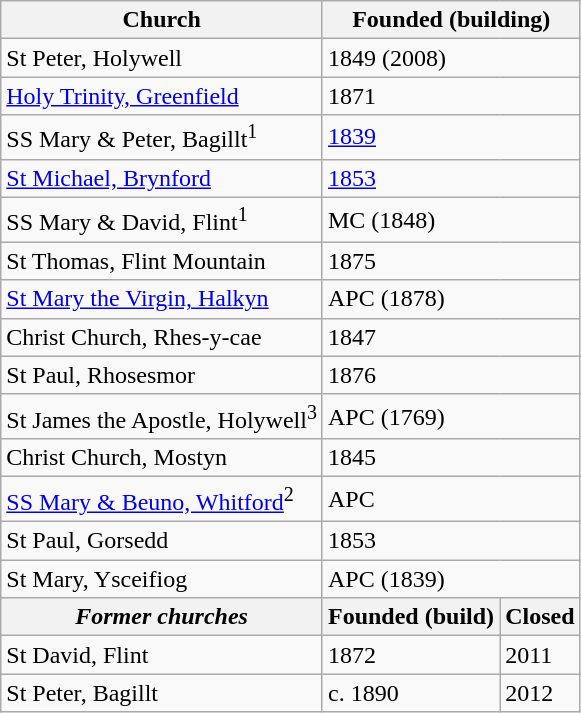<table class="wikitable">
<tr>
<th>Church</th>
<th colspan="2">Founded (building)</th>
</tr>
<tr>
<td>St Peter, Holywell</td>
<td colspan="2">1849 (2008)</td>
</tr>
<tr>
<td><a href='#'>Holy Trinity, Greenfield</a></td>
<td colspan="2">1871</td>
</tr>
<tr>
<td>SS Mary & Peter, Bagillt<sup>1</sup></td>
<td colspan="2"><a href='#'>1839</a></td>
</tr>
<tr>
<td><a href='#'>St Michael, Brynford</a></td>
<td colspan="2"><a href='#'>1853</a></td>
</tr>
<tr>
<td>SS Mary & David, Flint<sup>1</sup></td>
<td colspan="2">MC (1848)</td>
</tr>
<tr>
<td>St Thomas, Flint Mountain</td>
<td colspan="2">1875</td>
</tr>
<tr>
<td><a href='#'>St Mary the Virgin, Halkyn</a></td>
<td colspan="2">APC (1878)</td>
</tr>
<tr>
<td>Christ Church, Rhes-y-cae</td>
<td colspan="2">1847</td>
</tr>
<tr>
<td>St Paul, Rhosesmor</td>
<td colspan="2">1876</td>
</tr>
<tr>
<td>St James the Apostle, Holywell<sup>3</sup></td>
<td colspan="2">APC (1769)</td>
</tr>
<tr>
<td>Christ Church, Mostyn</td>
<td colspan="2">1845</td>
</tr>
<tr>
<td><a href='#'>SS Mary & Beuno, Whitford</a><sup>2</sup></td>
<td colspan="2">APC</td>
</tr>
<tr>
<td>St Paul, Gorsedd</td>
<td colspan="2">1853</td>
</tr>
<tr>
<td>St Mary, Ysceifiog</td>
<td colspan="2">APC (1839)</td>
</tr>
<tr>
<th><em>Former churches</em></th>
<th>Founded (build)</th>
<th>Closed</th>
</tr>
<tr>
<td>St David, Flint</td>
<td>1872</td>
<td>2011</td>
</tr>
<tr>
<td>St Peter, Bagillt</td>
<td>c. 1890</td>
<td>2012</td>
</tr>
</table>
